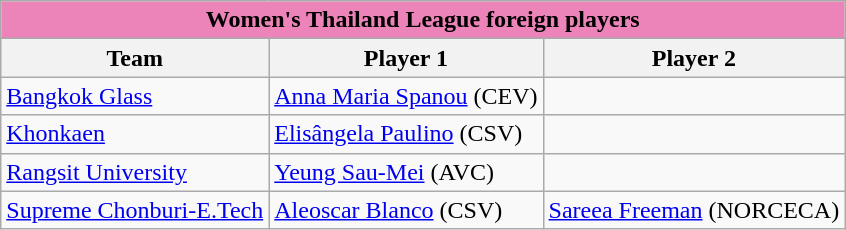<table class="wikitable sortable">
<tr>
<th style=background:#ed84b9 colspan=3><span>Women's Thailand League foreign players</span></th>
</tr>
<tr>
<th>Team</th>
<th>Player 1</th>
<th>Player 2</th>
</tr>
<tr>
<td><a href='#'>Bangkok Glass</a></td>
<td> <a href='#'>Anna Maria Spanou</a> (CEV)</td>
<td></td>
</tr>
<tr>
<td><a href='#'>Khonkaen</a></td>
<td> <a href='#'>Elisângela Paulino</a> (CSV)</td>
<td></td>
</tr>
<tr>
<td><a href='#'>Rangsit University</a></td>
<td> <a href='#'>Yeung Sau-Mei</a> (AVC)</td>
<td></td>
</tr>
<tr>
<td><a href='#'>Supreme Chonburi-E.Tech</a></td>
<td> <a href='#'>Aleoscar Blanco</a> (CSV)</td>
<td> <a href='#'>Sareea Freeman</a> (NORCECA)</td>
</tr>
</table>
